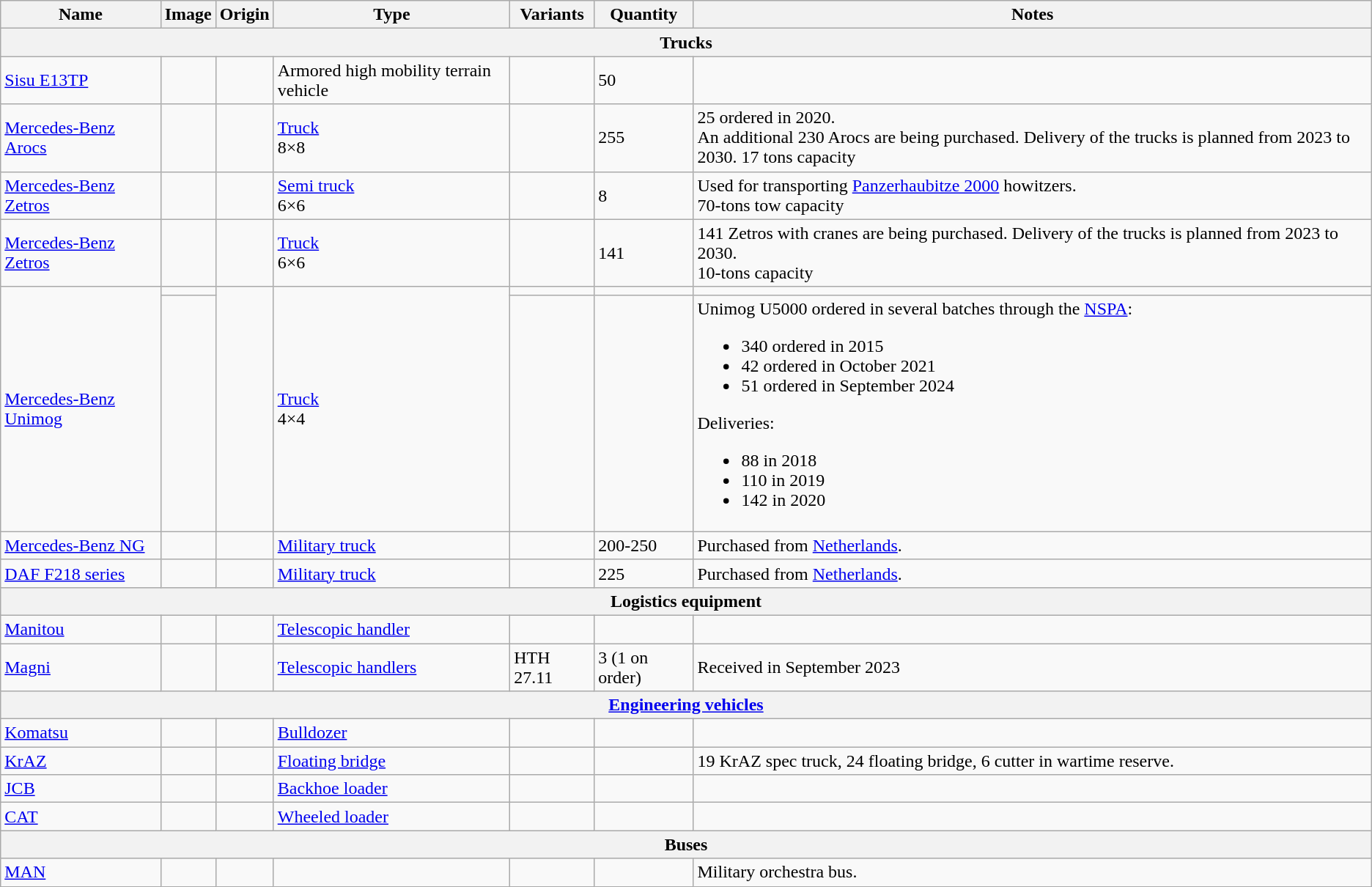<table class="wikitable">
<tr>
<th>Name</th>
<th>Image</th>
<th>Origin</th>
<th>Type</th>
<th>Variants</th>
<th>Quantity</th>
<th>Notes</th>
</tr>
<tr>
<th colspan="7">Trucks</th>
</tr>
<tr>
<td><a href='#'>Sisu E13TP</a></td>
<td></td>
<td></td>
<td>Armored high mobility terrain vehicle</td>
<td></td>
<td>50</td>
<td></td>
</tr>
<tr>
<td><a href='#'>Mercedes-Benz Arocs</a></td>
<td></td>
<td></td>
<td><a href='#'>Truck</a><br>8×8</td>
<td></td>
<td>255</td>
<td>25 ordered in 2020.<br>An additional 230 Arocs are being purchased. Delivery of the trucks is planned from 2023 to 2030.
17 tons capacity </td>
</tr>
<tr>
<td><a href='#'>Mercedes-Benz Zetros</a></td>
<td></td>
<td></td>
<td><a href='#'>Semi truck</a><br>6×6</td>
<td></td>
<td>8</td>
<td>Used for transporting <a href='#'>Panzerhaubitze 2000</a> howitzers.<br>70-tons tow capacity</td>
</tr>
<tr>
<td><a href='#'>Mercedes-Benz Zetros</a></td>
<td></td>
<td></td>
<td><a href='#'>Truck</a><br>6×6</td>
<td></td>
<td>141</td>
<td>141 Zetros with cranes are being purchased. Delivery of the trucks is planned from 2023 to 2030.<br>10-tons capacity</td>
</tr>
<tr>
<td rowspan="2"><a href='#'>Mercedes-Benz Unimog</a></td>
<td></td>
<td rowspan="2"></td>
<td rowspan="2"><a href='#'>Truck</a><br>4×4</td>
<td></td>
<td></td>
<td></td>
</tr>
<tr>
<td></td>
<td></td>
<td></td>
<td>Unimog U5000 ordered in several batches through the <a href='#'>NSPA</a>:<br><ul><li>340 ordered in 2015</li><li>42 ordered in October 2021</li><li>51 ordered in September 2024</li></ul>Deliveries:<ul><li>88 in 2018</li><li>110 in 2019</li><li>142 in 2020</li></ul></td>
</tr>
<tr>
<td><a href='#'>Mercedes-Benz NG</a></td>
<td></td>
<td></td>
<td><a href='#'>Military truck</a></td>
<td></td>
<td>200-250</td>
<td>Purchased from <a href='#'>Netherlands</a>.</td>
</tr>
<tr>
<td><a href='#'>DAF F218 series</a></td>
<td></td>
<td></td>
<td><a href='#'>Military truck</a></td>
<td></td>
<td>225</td>
<td>Purchased from <a href='#'>Netherlands</a>.</td>
</tr>
<tr>
<th colspan="7">Logistics equipment</th>
</tr>
<tr>
<td><a href='#'>Manitou</a></td>
<td></td>
<td></td>
<td><a href='#'>Telescopic handler</a></td>
<td></td>
<td></td>
<td></td>
</tr>
<tr>
<td><a href='#'>Magni</a></td>
<td></td>
<td></td>
<td><a href='#'>Telescopic handlers</a></td>
<td>HTH 27.11</td>
<td>3 (1 on order)</td>
<td>Received in September 2023</td>
</tr>
<tr>
<th colspan="7"><a href='#'>Engineering vehicles</a></th>
</tr>
<tr>
<td><a href='#'>Komatsu</a></td>
<td></td>
<td></td>
<td><a href='#'>Bulldozer</a></td>
<td></td>
<td></td>
<td></td>
</tr>
<tr>
<td><a href='#'>KrAZ</a></td>
<td></td>
<td></td>
<td><a href='#'>Floating bridge</a></td>
<td></td>
<td></td>
<td>19 KrAZ spec truck, 24 floating bridge, 6 cutter in wartime reserve.</td>
</tr>
<tr>
<td><a href='#'>JCB</a></td>
<td></td>
<td></td>
<td><a href='#'>Backhoe loader</a></td>
<td></td>
<td></td>
<td></td>
</tr>
<tr>
<td><a href='#'>CAT</a></td>
<td></td>
<td></td>
<td><a href='#'>Wheeled loader</a></td>
<td></td>
<td></td>
<td></td>
</tr>
<tr>
<th colspan="7">Buses</th>
</tr>
<tr>
<td><a href='#'>MAN</a></td>
<td></td>
<td></td>
<td></td>
<td></td>
<td></td>
<td>Military orchestra bus.</td>
</tr>
</table>
